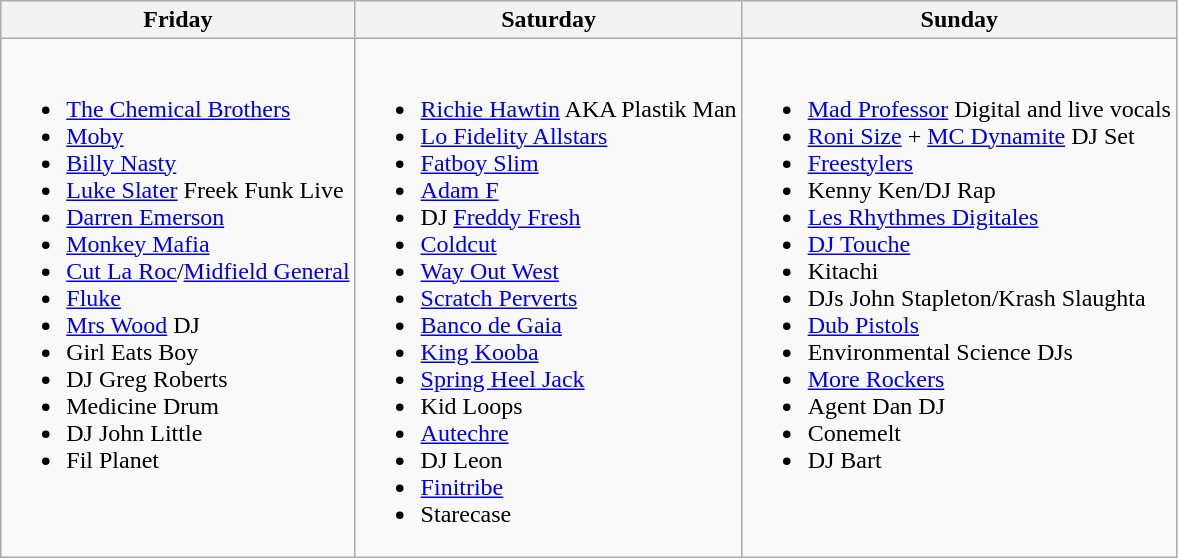<table class="wikitable">
<tr>
<th>Friday</th>
<th>Saturday</th>
<th>Sunday</th>
</tr>
<tr valign="top">
<td><br><ul><li><a href='#'>The Chemical Brothers</a></li><li><a href='#'>Moby</a></li><li><a href='#'>Billy Nasty</a></li><li><a href='#'>Luke Slater</a> Freek Funk Live</li><li><a href='#'>Darren Emerson</a></li><li><a href='#'>Monkey Mafia</a></li><li><a href='#'>Cut La Roc</a>/<a href='#'>Midfield General</a></li><li><a href='#'>Fluke</a></li><li><a href='#'>Mrs Wood</a> DJ</li><li>Girl Eats Boy</li><li>DJ Greg Roberts</li><li>Medicine Drum</li><li>DJ John Little</li><li>Fil Planet</li></ul></td>
<td><br><ul><li><a href='#'>Richie Hawtin</a> AKA Plastik Man</li><li><a href='#'>Lo Fidelity Allstars</a></li><li><a href='#'>Fatboy Slim</a></li><li><a href='#'>Adam F</a></li><li>DJ <a href='#'>Freddy Fresh</a></li><li><a href='#'>Coldcut</a></li><li><a href='#'>Way Out West</a></li><li><a href='#'>Scratch Perverts</a></li><li><a href='#'>Banco de Gaia</a></li><li><a href='#'>King Kooba</a></li><li><a href='#'>Spring Heel Jack</a></li><li>Kid Loops</li><li><a href='#'>Autechre</a></li><li>DJ Leon</li><li><a href='#'>Finitribe</a></li><li>Starecase</li></ul></td>
<td><br><ul><li><a href='#'>Mad Professor</a> Digital and live vocals</li><li><a href='#'>Roni Size</a> + <a href='#'>MC Dynamite</a> DJ Set</li><li><a href='#'>Freestylers</a></li><li>Kenny Ken/DJ Rap</li><li><a href='#'>Les Rhythmes Digitales</a></li><li><a href='#'>DJ Touche</a></li><li>Kitachi</li><li>DJs John Stapleton/Krash Slaughta</li><li><a href='#'>Dub Pistols</a></li><li>Environmental Science DJs</li><li><a href='#'>More Rockers</a></li><li>Agent Dan DJ</li><li>Conemelt</li><li>DJ Bart</li></ul></td>
</tr>
</table>
